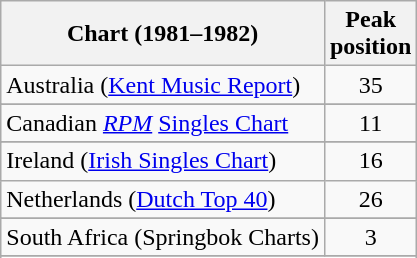<table class="wikitable sortable alternance">
<tr>
<th>Chart (1981–1982)</th>
<th>Peak<br>position</th>
</tr>
<tr>
<td>Australia (<a href='#'>Kent Music Report</a>)</td>
<td align="center">35</td>
</tr>
<tr>
</tr>
<tr>
<td>Canadian <em><a href='#'>RPM</a></em> <a href='#'>Singles Chart</a></td>
<td style="text-align:center;">11</td>
</tr>
<tr>
</tr>
<tr>
<td>Ireland (<a href='#'>Irish Singles Chart</a>)</td>
<td style="text-align:center;">16</td>
</tr>
<tr>
<td>Netherlands (<a href='#'>Dutch Top 40</a>)</td>
<td style="text-align:center;">26</td>
</tr>
<tr>
</tr>
<tr>
<td>South Africa (Springbok Charts)</td>
<td align="center">3</td>
</tr>
<tr>
</tr>
<tr>
</tr>
<tr>
</tr>
<tr>
</tr>
</table>
